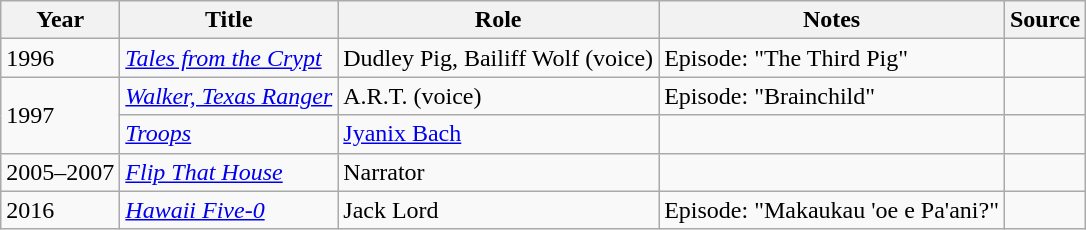<table class="wikitable">
<tr>
<th>Year</th>
<th>Title</th>
<th>Role</th>
<th>Notes</th>
<th>Source</th>
</tr>
<tr>
<td>1996</td>
<td><em><a href='#'>Tales from the Crypt</a></em></td>
<td>Dudley Pig, Bailiff Wolf (voice)</td>
<td>Episode: "The Third Pig"</td>
<td></td>
</tr>
<tr>
<td rowspan=2>1997</td>
<td><em><a href='#'>Walker, Texas Ranger</a></em></td>
<td>A.R.T. (voice)</td>
<td>Episode: "Brainchild"</td>
<td></td>
</tr>
<tr>
<td><em><a href='#'>Troops</a></em></td>
<td><a href='#'>Jyanix Bach</a></td>
<td></td>
<td></td>
</tr>
<tr>
<td>2005–2007</td>
<td><em><a href='#'>Flip That House</a></em></td>
<td>Narrator</td>
<td></td>
<td></td>
</tr>
<tr>
<td>2016</td>
<td><em><a href='#'>Hawaii Five-0</a></em></td>
<td>Jack Lord</td>
<td>Episode: "Makaukau 'oe e Pa'ani?"</td>
<td></td>
</tr>
</table>
